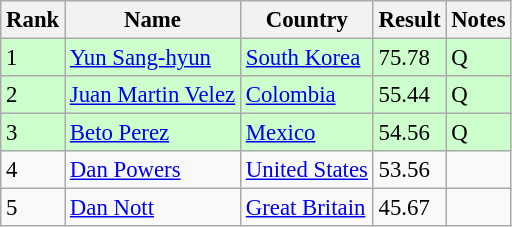<table class="wikitable" style="font-size:95%" style="text-align:center; width:35em;">
<tr>
<th>Rank</th>
<th>Name</th>
<th>Country</th>
<th>Result</th>
<th>Notes</th>
</tr>
<tr bgcolor=ccffcc>
<td>1</td>
<td align=left><a href='#'>Yun Sang-hyun</a></td>
<td align="left"> <a href='#'>South Korea</a></td>
<td>75.78</td>
<td>Q</td>
</tr>
<tr bgcolor=ccffcc>
<td>2</td>
<td align=left><a href='#'>Juan Martin Velez</a></td>
<td align=left> <a href='#'>Colombia</a></td>
<td>55.44</td>
<td>Q</td>
</tr>
<tr bgcolor=ccffcc>
<td>3</td>
<td align=left><a href='#'>Beto Perez</a></td>
<td align="left"> <a href='#'>Mexico</a></td>
<td>54.56</td>
<td>Q</td>
</tr>
<tr>
<td>4</td>
<td align=left><a href='#'>Dan Powers</a></td>
<td align="left"> <a href='#'>United States</a></td>
<td>53.56</td>
<td></td>
</tr>
<tr>
<td>5</td>
<td align=left><a href='#'>Dan Nott</a></td>
<td align="left"> <a href='#'>Great Britain</a></td>
<td>45.67</td>
<td></td>
</tr>
</table>
